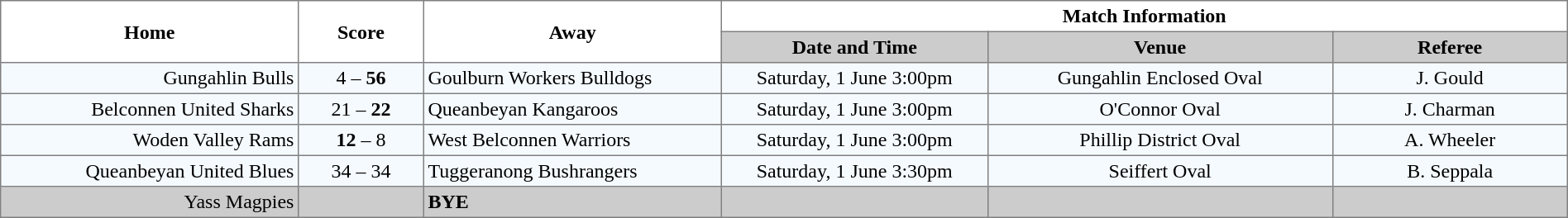<table border="1" cellpadding="3" cellspacing="0" width="100%" style="border-collapse:collapse;  text-align:center;">
<tr>
<th rowspan="2" width="19%">Home</th>
<th rowspan="2" width="8%">Score</th>
<th rowspan="2" width="19%">Away</th>
<th colspan="3">Match Information</th>
</tr>
<tr bgcolor="#CCCCCC">
<th width="17%">Date and Time</th>
<th width="22%">Venue</th>
<th width="50%">Referee</th>
</tr>
<tr style="text-align:center; background:#f5faff;">
<td align="right">Gungahlin Bulls </td>
<td>4 – <strong>56</strong></td>
<td align="left"><strong></strong> Goulburn Workers Bulldogs</td>
<td>Saturday, 1 June 3:00pm</td>
<td>Gungahlin Enclosed Oval</td>
<td>J. Gould</td>
</tr>
<tr style="text-align:center; background:#f5faff;">
<td align="right">Belconnen United Sharks </td>
<td>21 – <strong>22</strong></td>
<td align="left"> Queanbeyan Kangaroos</td>
<td>Saturday, 1 June 3:00pm</td>
<td>O'Connor Oval</td>
<td>J. Charman</td>
</tr>
<tr style="text-align:center; background:#f5faff;">
<td align="right">Woden Valley Rams </td>
<td><strong>12</strong> – 8</td>
<td align="left"> West Belconnen Warriors</td>
<td>Saturday, 1 June 3:00pm</td>
<td>Phillip District Oval</td>
<td>A. Wheeler</td>
</tr>
<tr style="text-align:center; background:#f5faff;">
<td align="right">Queanbeyan United Blues </td>
<td>34 – 34</td>
<td align="left"> Tuggeranong Bushrangers</td>
<td>Saturday, 1 June 3:30pm</td>
<td>Seiffert Oval</td>
<td>B. Seppala</td>
</tr>
<tr style="text-align:center; background:#CCCCCC;">
<td align="right">Yass Magpies </td>
<td></td>
<td align="left"><strong>BYE</strong></td>
<td></td>
<td></td>
<td></td>
</tr>
</table>
